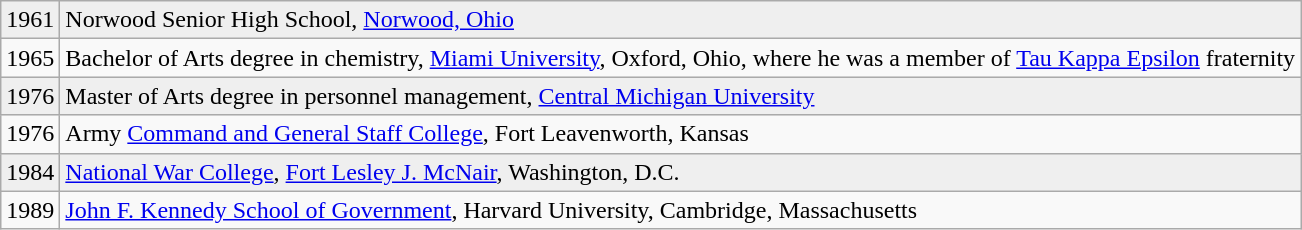<table class="wikitable">
<tr style="background:#efefef;">
<td>1961</td>
<td style="text-align:left;">Norwood Senior High School, <a href='#'>Norwood, Ohio</a></td>
</tr>
<tr>
<td>1965</td>
<td>Bachelor of Arts degree in chemistry, <a href='#'>Miami University</a>, Oxford, Ohio, where he was a member of <a href='#'>Tau Kappa Epsilon</a> fraternity</td>
</tr>
<tr style="background:#efefef;">
<td>1976</td>
<td style="text-align:left;">Master of Arts degree in personnel management, <a href='#'>Central Michigan University</a></td>
</tr>
<tr>
<td>1976</td>
<td>Army <a href='#'>Command and General Staff College</a>, Fort Leavenworth, Kansas</td>
</tr>
<tr style="background:#efefef;">
<td>1984</td>
<td style="text-align:left;"><a href='#'>National War College</a>, <a href='#'>Fort Lesley J. McNair</a>, Washington, D.C.</td>
</tr>
<tr>
<td>1989</td>
<td><a href='#'>John F. Kennedy School of Government</a>, Harvard University, Cambridge, Massachusetts</td>
</tr>
</table>
